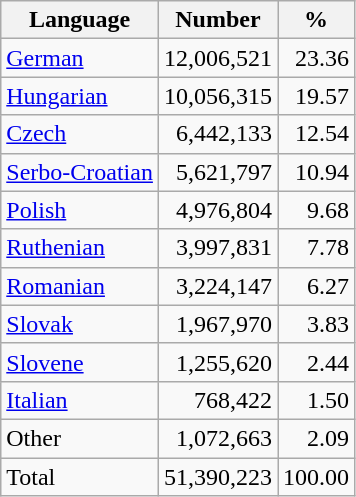<table class="wikitable">
<tr>
<th>Language</th>
<th>Number</th>
<th>%</th>
</tr>
<tr>
<td><a href='#'>German</a></td>
<td align=right>12,006,521</td>
<td align=right>23.36</td>
</tr>
<tr>
<td><a href='#'>Hungarian</a></td>
<td align=right>10,056,315</td>
<td align=right>19.57</td>
</tr>
<tr>
<td><a href='#'>Czech</a></td>
<td align=right>6,442,133</td>
<td align=right>12.54</td>
</tr>
<tr>
<td><a href='#'>Serbo-Croatian</a></td>
<td align="right">5,621,797</td>
<td align="right">10.94</td>
</tr>
<tr>
<td><a href='#'>Polish</a></td>
<td align=right>4,976,804</td>
<td align=right>9.68</td>
</tr>
<tr>
<td><a href='#'>Ruthenian</a></td>
<td align=right>3,997,831</td>
<td align=right>7.78</td>
</tr>
<tr>
<td><a href='#'>Romanian</a></td>
<td align=right>3,224,147</td>
<td align=right>6.27</td>
</tr>
<tr>
<td><a href='#'>Slovak</a></td>
<td align=right>1,967,970</td>
<td align=right>3.83</td>
</tr>
<tr>
<td><a href='#'>Slovene</a></td>
<td align=right>1,255,620</td>
<td align=right>2.44</td>
</tr>
<tr>
<td><a href='#'>Italian</a></td>
<td align=right>768,422</td>
<td align=right>1.50</td>
</tr>
<tr>
<td>Other</td>
<td align=right>1,072,663</td>
<td align=right>2.09</td>
</tr>
<tr>
<td>Total</td>
<td align=right>51,390,223</td>
<td align=right>100.00</td>
</tr>
</table>
